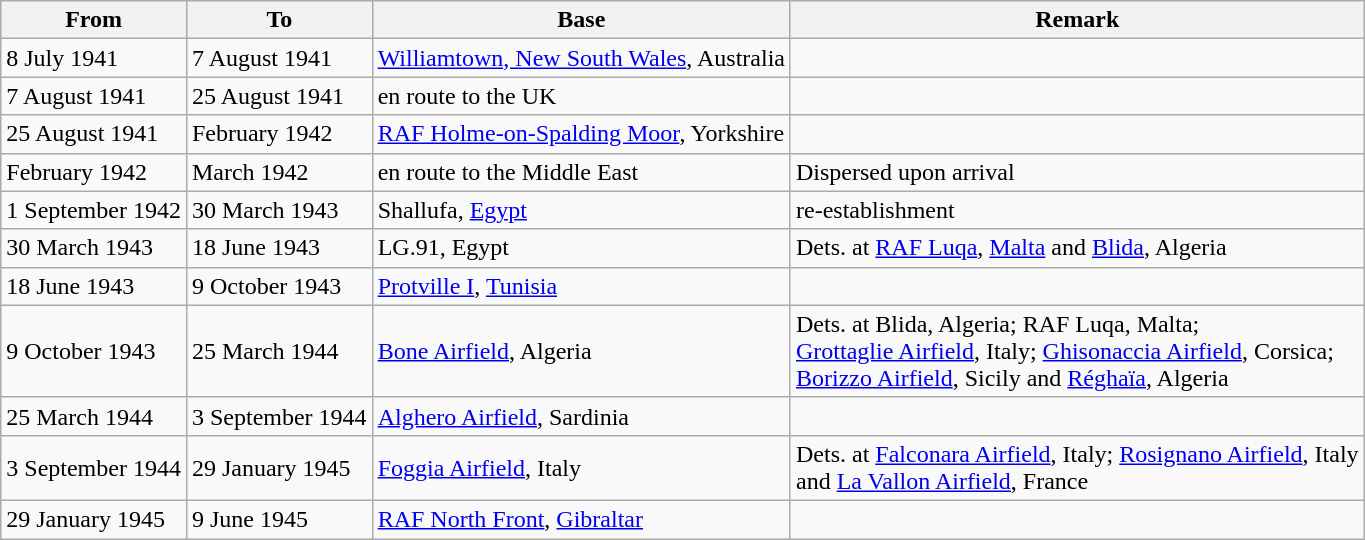<table class="wikitable">
<tr>
<th>From</th>
<th>To</th>
<th>Base</th>
<th>Remark</th>
</tr>
<tr>
<td>8 July 1941</td>
<td>7 August 1941</td>
<td><a href='#'>Williamtown, New South Wales</a>, Australia</td>
<td></td>
</tr>
<tr>
<td>7 August 1941</td>
<td>25 August 1941</td>
<td>en route to the UK</td>
<td></td>
</tr>
<tr>
<td>25 August 1941</td>
<td>February 1942</td>
<td><a href='#'>RAF Holme-on-Spalding Moor</a>, Yorkshire</td>
<td></td>
</tr>
<tr>
<td>February 1942</td>
<td>March 1942</td>
<td>en route to the Middle East</td>
<td>Dispersed upon arrival</td>
</tr>
<tr>
<td>1 September 1942</td>
<td>30 March 1943</td>
<td>Shallufa, <a href='#'>Egypt</a></td>
<td>re-establishment</td>
</tr>
<tr>
<td>30 March 1943</td>
<td>18 June 1943</td>
<td>LG.91, Egypt</td>
<td>Dets. at <a href='#'>RAF Luqa</a>, <a href='#'>Malta</a> and <a href='#'>Blida</a>, Algeria</td>
</tr>
<tr>
<td>18 June 1943</td>
<td>9 October 1943</td>
<td><a href='#'>Protville I</a>, <a href='#'>Tunisia</a></td>
<td></td>
</tr>
<tr>
<td>9 October 1943</td>
<td>25 March 1944</td>
<td><a href='#'>Bone Airfield</a>, Algeria</td>
<td>Dets. at Blida, Algeria; RAF Luqa, Malta;<br> <a href='#'>Grottaglie Airfield</a>, Italy; <a href='#'>Ghisonaccia Airfield</a>, Corsica;<br> <a href='#'>Borizzo Airfield</a>, Sicily and <a href='#'>Réghaïa</a>, Algeria</td>
</tr>
<tr>
<td>25 March 1944</td>
<td>3 September 1944</td>
<td><a href='#'>Alghero Airfield</a>, Sardinia</td>
<td></td>
</tr>
<tr>
<td>3 September 1944</td>
<td>29 January 1945</td>
<td><a href='#'>Foggia Airfield</a>, Italy</td>
<td>Dets. at <a href='#'>Falconara Airfield</a>, Italy; <a href='#'>Rosignano Airfield</a>, Italy<br> and <a href='#'>La Vallon Airfield</a>, France</td>
</tr>
<tr>
<td>29 January 1945</td>
<td>9 June 1945</td>
<td><a href='#'>RAF North Front</a>, <a href='#'>Gibraltar</a></td>
<td></td>
</tr>
</table>
